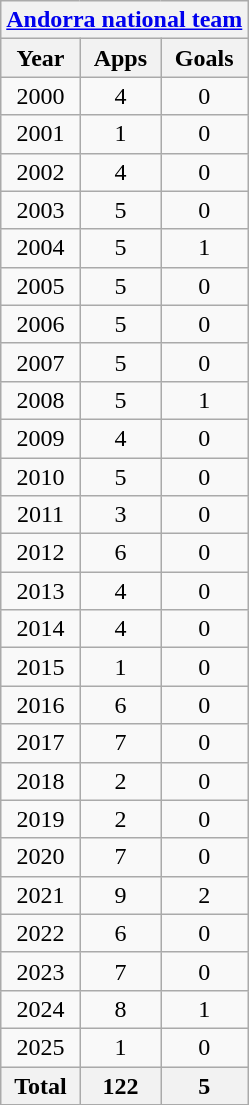<table class="wikitable" style="text-align:center">
<tr>
<th colspan=3><a href='#'>Andorra national team</a></th>
</tr>
<tr>
<th>Year</th>
<th>Apps</th>
<th>Goals</th>
</tr>
<tr>
<td>2000</td>
<td>4</td>
<td>0</td>
</tr>
<tr>
<td>2001</td>
<td>1</td>
<td>0</td>
</tr>
<tr>
<td>2002</td>
<td>4</td>
<td>0</td>
</tr>
<tr>
<td>2003</td>
<td>5</td>
<td>0</td>
</tr>
<tr>
<td>2004</td>
<td>5</td>
<td>1</td>
</tr>
<tr>
<td>2005</td>
<td>5</td>
<td>0</td>
</tr>
<tr>
<td>2006</td>
<td>5</td>
<td>0</td>
</tr>
<tr>
<td>2007</td>
<td>5</td>
<td>0</td>
</tr>
<tr>
<td>2008</td>
<td>5</td>
<td>1</td>
</tr>
<tr>
<td>2009</td>
<td>4</td>
<td>0</td>
</tr>
<tr>
<td>2010</td>
<td>5</td>
<td>0</td>
</tr>
<tr>
<td>2011</td>
<td>3</td>
<td>0</td>
</tr>
<tr>
<td>2012</td>
<td>6</td>
<td>0</td>
</tr>
<tr>
<td>2013</td>
<td>4</td>
<td>0</td>
</tr>
<tr>
<td>2014</td>
<td>4</td>
<td>0</td>
</tr>
<tr>
<td>2015</td>
<td>1</td>
<td>0</td>
</tr>
<tr>
<td>2016</td>
<td>6</td>
<td>0</td>
</tr>
<tr>
<td>2017</td>
<td>7</td>
<td>0</td>
</tr>
<tr>
<td>2018</td>
<td>2</td>
<td>0</td>
</tr>
<tr>
<td>2019</td>
<td>2</td>
<td>0</td>
</tr>
<tr>
<td>2020</td>
<td>7</td>
<td>0</td>
</tr>
<tr>
<td>2021</td>
<td>9</td>
<td>2</td>
</tr>
<tr>
<td>2022</td>
<td>6</td>
<td>0</td>
</tr>
<tr>
<td>2023</td>
<td>7</td>
<td>0</td>
</tr>
<tr>
<td>2024</td>
<td>8</td>
<td>1</td>
</tr>
<tr>
<td>2025</td>
<td>1</td>
<td>0</td>
</tr>
<tr>
<th>Total</th>
<th>122</th>
<th>5</th>
</tr>
</table>
